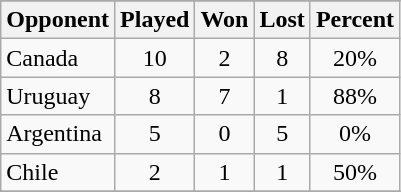<table class="wikitable sortable" style="text-align: center;">
<tr>
</tr>
<tr>
<th>Opponent</th>
<th>Played</th>
<th>Won</th>
<th>Lost</th>
<th>Percent</th>
</tr>
<tr>
<td align=left>Canada</td>
<td>10</td>
<td>2</td>
<td>8</td>
<td>20%</td>
</tr>
<tr>
<td align=left>Uruguay</td>
<td>8</td>
<td>7</td>
<td>1</td>
<td>88%</td>
</tr>
<tr>
<td align=left>Argentina</td>
<td>5</td>
<td>0</td>
<td>5</td>
<td>0%</td>
</tr>
<tr>
<td align=left>Chile</td>
<td>2</td>
<td>1</td>
<td>1</td>
<td>50%</td>
</tr>
<tr>
</tr>
</table>
